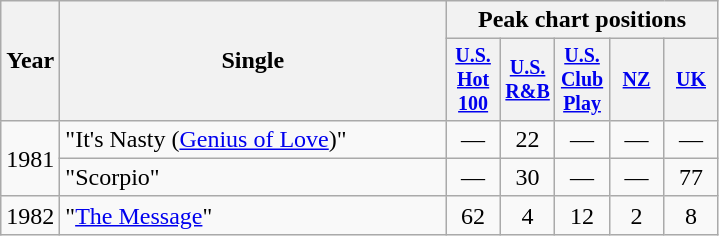<table class="wikitable" style=text-align:center;>
<tr>
<th rowspan="2">Year</th>
<th rowspan="2" style="width:250px;">Single</th>
<th colspan="5">Peak chart positions</th>
</tr>
<tr style="font-size:smaller;">
<th width="30"><a href='#'>U.S. Hot 100</a><br></th>
<th width="30"><a href='#'>U.S. R&B</a><br></th>
<th width="30"><a href='#'>U.S. Club Play</a></th>
<th width="30"><a href='#'>NZ</a><br></th>
<th width="30"><a href='#'>UK</a><br></th>
</tr>
<tr>
<td rowspan="2">1981</td>
<td align=left>"It's Nasty (<a href='#'>Genius of Love</a>)"</td>
<td>—</td>
<td>22</td>
<td>—</td>
<td>—</td>
<td>—</td>
</tr>
<tr>
<td align=left>"Scorpio"</td>
<td>—</td>
<td>30</td>
<td>—</td>
<td>—</td>
<td>77<br></td>
</tr>
<tr>
<td>1982</td>
<td align=left>"<a href='#'>The Message</a>"</td>
<td>62</td>
<td>4</td>
<td>12</td>
<td>2</td>
<td>8</td>
</tr>
</table>
